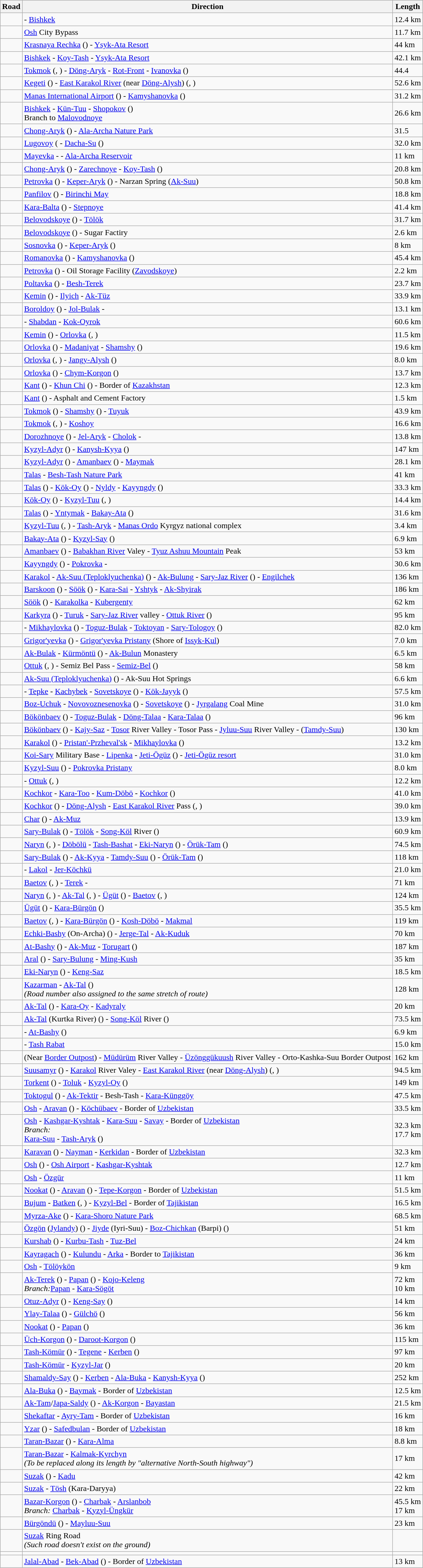<table class="wikitable">
<tr class="hintergrundfarbe6">
<th>Road</th>
<th>Direction</th>
<th>Length</th>
</tr>
<tr --->
<td></td>
<td> - <a href='#'>Bishkek</a></td>
<td>12.4 km</td>
</tr>
<tr --->
<td></td>
<td><a href='#'>Osh</a> City Bypass</td>
<td>11.7 km</td>
</tr>
<tr --->
<td></td>
<td><a href='#'>Krasnaya Rechka</a> () - <a href='#'>Ysyk-Ata Resort</a></td>
<td>44 km</td>
</tr>
<tr --->
<td></td>
<td><a href='#'>Bishkek</a> - <a href='#'>Koy-Tash</a> - <a href='#'>Ysyk-Ata Resort</a></td>
<td>42.1 km</td>
</tr>
<tr --->
<td></td>
<td><a href='#'>Tokmok</a> (, ) - <a href='#'>Döng-Aryk</a> - <a href='#'>Rot-Front</a> - <a href='#'>Ivanovka</a> ()</td>
<td>44.4</td>
</tr>
<tr --->
<td></td>
<td><a href='#'>Kegeti</a> () - <a href='#'>East Karakol River</a> (near <a href='#'>Döng-Alysh</a>) (, )</td>
<td>52.6 km</td>
</tr>
<tr --->
<td></td>
<td><a href='#'>Manas International Airport</a> () - <a href='#'>Kamyshanovka</a> ()</td>
<td>31.2 km</td>
</tr>
<tr --->
<td></td>
<td><a href='#'>Bishkek</a> - <a href='#'>Kün-Tuu</a> - <a href='#'>Shopokov</a> ()<br>Branch to <a href='#'>Malovodnoye</a></td>
<td>26.6 km</td>
</tr>
<tr --->
<td></td>
<td><a href='#'>Chong-Aryk</a> () - <a href='#'>Ala-Archa Nature Park</a></td>
<td>31.5</td>
</tr>
<tr --->
<td></td>
<td><a href='#'>Lugovoy</a> ( - <a href='#'>Dacha-Su</a> ()</td>
<td>32.0 km</td>
</tr>
<tr --->
<td></td>
<td><a href='#'>Mayevka</a> -  - <a href='#'>Ala-Archa Reservoir</a></td>
<td>11 km</td>
</tr>
<tr --->
<td></td>
<td><a href='#'>Chong-Aryk</a> () - <a href='#'>Zarechnoye</a> - <a href='#'>Koy-Tash</a> ()</td>
<td>20.8 km</td>
</tr>
<tr --->
<td></td>
<td><a href='#'>Petrovka</a> () - <a href='#'>Keper-Aryk</a> () - Narzan Spring (<a href='#'>Ak-Suu</a>)</td>
<td>50.8 km</td>
</tr>
<tr --->
<td></td>
<td><a href='#'>Panfilov</a> ()  - <a href='#'>Birinchi May</a></td>
<td>18.8 km</td>
</tr>
<tr --->
<td></td>
<td><a href='#'>Kara-Balta</a> () - <a href='#'>Stepnoye</a></td>
<td>41.4 km</td>
</tr>
<tr --->
<td></td>
<td><a href='#'>Belovodskoye</a> () - <a href='#'>Tölök</a></td>
<td>31.7 km</td>
</tr>
<tr --->
<td></td>
<td><a href='#'>Belovodskoye</a> () - Sugar Factiry</td>
<td>2.6 km</td>
</tr>
<tr --->
<td></td>
<td><a href='#'>Sosnovka</a> () - <a href='#'>Keper-Aryk</a> ()</td>
<td>8 km</td>
</tr>
<tr --->
<td></td>
<td><a href='#'>Romanovka</a> () - <a href='#'>Kamyshanovka</a> ()</td>
<td>45.4 km</td>
</tr>
<tr --->
<td></td>
<td><a href='#'>Petrovka</a> () - Oil Storage Facility (<a href='#'>Zavodskoye</a>)</td>
<td>2.2 km</td>
</tr>
<tr --->
<td></td>
<td><a href='#'>Poltavka</a> () - <a href='#'>Besh-Terek</a></td>
<td>23.7 km</td>
</tr>
<tr --->
<td></td>
<td><a href='#'>Kemin</a> () - <a href='#'>Ilyich</a> - <a href='#'>Ak-Tüz</a></td>
<td>33.9 km</td>
</tr>
<tr --->
<td></td>
<td><a href='#'>Boroldoy</a> () - <a href='#'>Jol-Bulak</a> - </td>
<td>13.1 km</td>
</tr>
<tr --->
<td></td>
<td> - <a href='#'>Shabdan</a> - <a href='#'>Kok-Oyrok</a></td>
<td>60.6 km</td>
</tr>
<tr --->
<td></td>
<td><a href='#'>Kemin</a> () - <a href='#'>Orlovka</a> (, )</td>
<td>11.5 km</td>
</tr>
<tr --->
<td></td>
<td><a href='#'>Orlovka</a> () - <a href='#'>Madaniyat</a> - <a href='#'>Shamshy</a> ()</td>
<td>19.6 km</td>
</tr>
<tr --->
<td></td>
<td><a href='#'>Orlovka</a> (, ) - <a href='#'>Jangy-Alysh</a> ()</td>
<td>8.0 km</td>
</tr>
<tr --->
<td></td>
<td><a href='#'>Orlovka</a> () - <a href='#'>Chym-Korgon</a> ()</td>
<td>13.7 km</td>
</tr>
<tr --->
<td></td>
<td><a href='#'>Kant</a> () - <a href='#'>Khun Chi</a> () - Border of <a href='#'>Kazakhstan</a></td>
<td>12.3 km</td>
</tr>
<tr --->
<td></td>
<td><a href='#'>Kant</a> () - Asphalt and Cement Factory</td>
<td>1.5 km</td>
</tr>
<tr --->
<td></td>
<td><a href='#'>Tokmok</a> () - <a href='#'>Shamshy</a> () - <a href='#'>Tuyuk</a></td>
<td>43.9 km</td>
</tr>
<tr --->
<td></td>
<td><a href='#'>Tokmok</a> (, ) - <a href='#'>Koshoy</a></td>
<td>16.6 km</td>
</tr>
<tr --->
<td></td>
<td><a href='#'>Dorozhnoye</a> () - <a href='#'>Jel-Aryk</a> - <a href='#'>Cholok</a> - </td>
<td>13.8 km</td>
</tr>
<tr --->
<td></td>
<td><a href='#'>Kyzyl-Adyr</a> () - <a href='#'>Kanysh-Kyya</a> ()</td>
<td>147 km</td>
</tr>
<tr --->
<td></td>
<td><a href='#'>Kyzyl-Adyr</a> () - <a href='#'>Amanbaev</a> () - <a href='#'>Maymak</a></td>
<td>28.1 km</td>
</tr>
<tr --->
<td></td>
<td><a href='#'>Talas</a> - <a href='#'>Besh-Tash Nature Park</a></td>
<td>41 km</td>
</tr>
<tr --->
<td></td>
<td><a href='#'>Talas</a> () - <a href='#'>Kök-Oy</a> () - <a href='#'>Nyldy</a> - <a href='#'>Kayyngdy</a> ()</td>
<td>33.3 km</td>
</tr>
<tr --->
<td></td>
<td><a href='#'>Kök-Oy</a> () - <a href='#'>Kyzyl-Tuu</a> (, )</td>
<td>14.4 km</td>
</tr>
<tr --->
<td></td>
<td><a href='#'>Talas</a> () - <a href='#'>Yntymak</a> - <a href='#'>Bakay-Ata</a> ()</td>
<td>31.6 km</td>
</tr>
<tr --->
<td></td>
<td><a href='#'>Kyzyl-Tuu</a> (, ) - <a href='#'>Tash-Aryk</a> - <a href='#'>Manas Ordo</a> Kyrgyz national complex</td>
<td>3.4 km</td>
</tr>
<tr --->
<td></td>
<td><a href='#'>Bakay-Ata</a> () - <a href='#'>Kyzyl-Say</a> ()</td>
<td>6.9 km</td>
</tr>
<tr --->
<td></td>
<td><a href='#'>Amanbaev</a> () - <a href='#'>Babakhan River</a> Valey - <a href='#'>Tyuz Ashuu Mountain</a> Peak</td>
<td>53 km</td>
</tr>
<tr --->
<td></td>
<td><a href='#'>Kayyngdy</a> () - <a href='#'>Pokrovka</a> - </td>
<td>30.6 km</td>
</tr>
<tr --->
<td></td>
<td><a href='#'>Karakol</a> - <a href='#'>Ak-Suu (Teploklyuchenka)</a> () - <a href='#'>Ak-Bulung</a> - <a href='#'>Sary-Jaz River</a> () - <a href='#'>Engilchek</a></td>
<td>136 km</td>
</tr>
<tr --->
<td></td>
<td><a href='#'>Barskoon</a> () - <a href='#'>Söök</a> () - <a href='#'>Kara-Sai</a> - <a href='#'>Yshtyk</a> - <a href='#'>Ak-Shyirak</a></td>
<td>186 km</td>
</tr>
<tr --->
<td></td>
<td><a href='#'>Söök</a> () - <a href='#'>Karakolka</a> - <a href='#'>Kubergenty</a></td>
<td>62 km</td>
</tr>
<tr --->
<td></td>
<td><a href='#'>Karkyra</a> () - <a href='#'>Turuk</a> - <a href='#'>Sary-Jaz River</a> valley - <a href='#'>Ottuk River</a> ()</td>
<td>95 km</td>
</tr>
<tr --->
<td></td>
<td> - <a href='#'>Mikhaylovka</a> () - <a href='#'>Toguz-Bulak</a> - <a href='#'>Toktoyan</a> - <a href='#'>Sary-Tologoy</a> ()</td>
<td>82.0 km</td>
</tr>
<tr --->
<td></td>
<td><a href='#'>Grigor'yevka</a> () - <a href='#'>Grigor'yevka Pristany</a> (Shore of <a href='#'>Issyk-Kul</a>)</td>
<td>7.0 km</td>
</tr>
<tr --->
<td></td>
<td><a href='#'>Ak-Bulak</a> - <a href='#'>Kürmöntü</a> () - <a href='#'>Ak-Bulun</a> Monastery</td>
<td>6.5 km</td>
</tr>
<tr --->
<td></td>
<td><a href='#'>Ottuk</a> (, ) - Semiz Bel Pass - <a href='#'>Semiz-Bel</a> ()</td>
<td>58 km</td>
</tr>
<tr --->
<td></td>
<td><a href='#'>Ak-Suu (Teploklyuchenka)</a> () - Ak-Suu Hot Springs</td>
<td>6.6 km</td>
</tr>
<tr --->
<td></td>
<td> - <a href='#'>Tepke</a> - <a href='#'>Kachybek</a> - <a href='#'>Sovetskoye</a> () - <a href='#'>Kök-Jayyk</a> ()</td>
<td>57.5 km</td>
</tr>
<tr --->
<td></td>
<td><a href='#'>Boz-Uchuk</a> - <a href='#'>Novovoznesenovka</a> () -  <a href='#'>Sovetskoye</a> () - <a href='#'>Jyrgalang</a> Coal Mine</td>
<td>31.0 km</td>
</tr>
<tr --->
<td></td>
<td><a href='#'>Bökönbaev</a> () - <a href='#'>Toguz-Bulak</a> - <a href='#'>Döng-Talaa</a> - <a href='#'>Kara-Talaa</a> ()</td>
<td>96 km</td>
</tr>
<tr --->
<td></td>
<td><a href='#'>Bökönbaev</a> () - <a href='#'>Kajy-Saz</a> - <a href='#'>Tosor</a> River Valley - Tosor Pass - <a href='#'>Jyluu-Suu</a> River Valley -  (<a href='#'>Tamdy-Suu</a>)</td>
<td>130 km</td>
</tr>
<tr --->
<td></td>
<td><a href='#'>Karakol</a> () - <a href='#'>Pristan'-Przheval'sk</a> - <a href='#'>Mikhaylovka</a> ()</td>
<td>13.2 km</td>
</tr>
<tr --->
<td></td>
<td><a href='#'>Koi-Sary</a> Military Base - <a href='#'>Lipenka</a> - <a href='#'>Jeti-Ögüz</a> () - <a href='#'>Jeti-Ögüz resort</a></td>
<td>31.0 km</td>
</tr>
<tr --->
<td></td>
<td><a href='#'>Kyzyl-Suu</a> () - <a href='#'>Pokrovka Pristany</a></td>
<td>8.0 km</td>
</tr>
<tr --->
<td></td>
<td> - <a href='#'>Ottuk</a> (, )</td>
<td>12.2 km</td>
</tr>
<tr --->
<td></td>
<td><a href='#'>Kochkor</a> - <a href='#'>Kara-Too</a> - <a href='#'>Kum-Döbö</a> - <a href='#'>Kochkor</a> ()</td>
<td>41.0 km</td>
</tr>
<tr --->
<td></td>
<td><a href='#'>Kochkor</a> () - <a href='#'>Döng-Alysh</a> - <a href='#'>East Karakol River</a> Pass (, )</td>
<td>39.0 km</td>
</tr>
<tr --->
<td></td>
<td><a href='#'>Char</a> () - <a href='#'>Ak-Muz</a></td>
<td>13.9 km</td>
</tr>
<tr --->
<td></td>
<td><a href='#'>Sary-Bulak</a> () - <a href='#'>Tölök</a> - <a href='#'>Song-Köl</a> River ()</td>
<td>60.9 km</td>
</tr>
<tr --->
<td></td>
<td><a href='#'>Naryn</a> (, ) - <a href='#'>Döbölü</a> - <a href='#'>Tash-Bashat</a> - <a href='#'>Eki-Naryn</a> ()  - <a href='#'>Örük-Tam</a> ()</td>
<td>74.5 km</td>
</tr>
<tr --->
<td></td>
<td><a href='#'>Sary-Bulak</a> () - <a href='#'>Ak-Kyya</a> - <a href='#'>Tamdy-Suu</a> () - <a href='#'>Örük-Tam</a> ()</td>
<td>118 km</td>
</tr>
<tr --->
<td></td>
<td> - <a href='#'>Lakol</a> - <a href='#'>Jer-Köchkü</a></td>
<td>21.0 km</td>
</tr>
<tr --->
<td></td>
<td><a href='#'>Baetov</a> (, ) - <a href='#'>Terek</a> - </td>
<td>71 km</td>
</tr>
<tr --->
<td></td>
<td><a href='#'>Naryn</a> (, ) - <a href='#'>Ak-Tal</a> (, ) - <a href='#'>Ügüt</a> () - <a href='#'>Baetov</a> (, )</td>
<td>124 km</td>
</tr>
<tr --->
<td></td>
<td><a href='#'>Ügüt</a> () - <a href='#'>Kara-Bürgön</a> ()</td>
<td>35.5 km</td>
</tr>
<tr --->
<td></td>
<td><a href='#'>Baetov</a> (, ) - <a href='#'>Kara-Bürgön</a> () - <a href='#'>Kosh-Döbö</a> - <a href='#'>Makmal</a></td>
<td>119 km</td>
</tr>
<tr --->
<td></td>
<td><a href='#'>Echki-Bashy</a> (On-Archa) () - <a href='#'>Jerge-Tal</a> - <a href='#'>Ak-Kuduk</a></td>
<td>70 km</td>
</tr>
<tr --->
<td></td>
<td><a href='#'>At-Bashy</a> () - <a href='#'>Ak-Muz</a> - <a href='#'>Torugart</a> ()</td>
<td>187 km</td>
</tr>
<tr --->
<td></td>
<td><a href='#'>Aral</a> () - <a href='#'>Sary-Bulung</a> - <a href='#'>Ming-Kush</a></td>
<td>35 km</td>
</tr>
<tr --->
<td></td>
<td><a href='#'>Eki-Naryn</a> () - <a href='#'>Keng-Saz</a></td>
<td>18.5 km</td>
</tr>
<tr --->
<td></td>
<td><a href='#'>Kazarman</a> - <a href='#'>Ak-Tal</a>  ()<br><em>(Road number  also assigned to the same stretch of route)</em></td>
<td>128 km</td>
</tr>
<tr --->
<td></td>
<td><a href='#'>Ak-Tal</a> () - <a href='#'>Kara-Oy</a> - <a href='#'>Kadyraly</a></td>
<td>20 km</td>
</tr>
<tr --->
<td></td>
<td><a href='#'>Ak-Tal</a> (Kurtka River) () - <a href='#'>Song-Köl</a> River ()</td>
<td>73.5 km</td>
</tr>
<tr --->
<td></td>
<td> - <a href='#'>At-Bashy</a> ()</td>
<td>6.9 km</td>
</tr>
<tr --->
<td></td>
<td> - <a href='#'>Tash Rabat</a></td>
<td>15.0 km</td>
</tr>
<tr --->
<td></td>
<td> (Near <a href='#'>Border Outpost</a>) - <a href='#'>Müdürüm</a> River Valley - <a href='#'>Üzönggükuush</a> River Valley - Orto-Kashka-Suu Border Outpost</td>
<td>162 km</td>
</tr>
<tr --->
<td></td>
<td><a href='#'>Suusamyr</a> () - <a href='#'>Karakol</a> River Valey - <a href='#'>East Karakol River</a> (near <a href='#'>Döng-Alysh</a>) (, )</td>
<td>94.5 km</td>
</tr>
<tr --->
<td></td>
<td><a href='#'>Torkent</a> () - <a href='#'>Toluk</a> - <a href='#'>Kyzyl-Oy</a> ()</td>
<td>149 km</td>
</tr>
<tr --->
<td></td>
<td><a href='#'>Toktogul</a> () - <a href='#'>Ak-Tektir</a> - Besh-Tash - <a href='#'>Kara-Künggöy</a></td>
<td>47.5 km</td>
</tr>
<tr --->
<td></td>
<td><a href='#'>Osh</a> - <a href='#'>Aravan</a> () - <a href='#'>Köchübaev</a> - Border of <a href='#'>Uzbekistan</a></td>
<td>33.5 km</td>
</tr>
<tr --->
<td></td>
<td><a href='#'>Osh</a> - <a href='#'>Kashgar-Kyshtak</a> - <a href='#'>Kara-Suu</a> - <a href='#'>Savay</a> - Border of <a href='#'>Uzbekistan</a><br><em>Branch:</em><br><a href='#'>Kara-Suu</a> - <a href='#'>Tash-Aryk</a> ()</td>
<td>32.3 km<br>17.7 km</td>
</tr>
<tr --->
<td></td>
<td><a href='#'>Karavan</a> () - <a href='#'>Nayman</a> - <a href='#'>Kerkidan</a> - Border of <a href='#'>Uzbekistan</a></td>
<td>32.3 km</td>
</tr>
<tr --->
<td></td>
<td><a href='#'>Osh</a> () - <a href='#'>Osh Airport</a> - <a href='#'>Kashgar-Kyshtak</a></td>
<td>12.7 km</td>
</tr>
<tr --->
<td></td>
<td><a href='#'>Osh</a> - <a href='#'>Özgür</a></td>
<td>11 km</td>
</tr>
<tr --->
<td></td>
<td><a href='#'>Nookat</a> () - <a href='#'>Aravan</a> () - <a href='#'>Tepe-Korgon</a> - Border of <a href='#'>Uzbekistan</a></td>
<td>51.5 km</td>
</tr>
<tr --->
<td></td>
<td><a href='#'>Bujum</a> - <a href='#'>Batken</a> (, ) - <a href='#'>Kyzyl-Bel</a> - Border of <a href='#'>Tajikistan</a></td>
<td>16.5 km</td>
</tr>
<tr --->
<td></td>
<td><a href='#'>Myrza-Ake</a> () - <a href='#'>Kara-Shoro Nature Park</a></td>
<td>68.5 km</td>
</tr>
<tr --->
<td></td>
<td><a href='#'>Özgön</a> (<a href='#'>Jylandy</a>) () - <a href='#'>Jiyde</a> (Iyri-Suu) - <a href='#'>Boz-Chichkan</a> (Barpi) ()</td>
<td>51 km</td>
</tr>
<tr --->
<td></td>
<td><a href='#'>Kurshab</a> () - <a href='#'>Kurbu-Tash</a> - <a href='#'>Tuz-Bel</a></td>
<td>24 km</td>
</tr>
<tr --->
<td></td>
<td><a href='#'>Kayragach</a> () - <a href='#'>Kulundu</a> - <a href='#'>Arka</a> - Border to <a href='#'>Tajikistan</a></td>
<td>36 km</td>
</tr>
<tr --->
<td></td>
<td><a href='#'>Osh</a> - <a href='#'>Tölöykön</a></td>
<td>9 km</td>
</tr>
<tr --->
<td></td>
<td><a href='#'>Ak-Terek</a> () - <a href='#'>Papan</a> () - <a href='#'>Kojo-Keleng</a><br><em>Branch:</em><a href='#'>Papan</a> - <a href='#'>Kara-Sögöt</a></td>
<td>72 km<br>10 km</td>
</tr>
<tr --->
<td></td>
<td><a href='#'>Otuz-Adyr</a> () - <a href='#'>Keng-Say</a> ()</td>
<td>14 km</td>
</tr>
<tr --->
<td></td>
<td><a href='#'>Ylay-Talaa</a> () - <a href='#'>Gülchö</a> ()</td>
<td>56 km</td>
</tr>
<tr --->
<td></td>
<td><a href='#'>Nookat</a> () - <a href='#'>Papan</a> ()</td>
<td>36 km</td>
</tr>
<tr --->
<td></td>
<td><a href='#'>Üch-Korgon</a> () - <a href='#'>Daroot-Korgon</a> ()</td>
<td>115 km</td>
</tr>
<tr --->
<td></td>
<td><a href='#'>Tash-Kömür</a> () - <a href='#'>Tegene</a> - <a href='#'>Kerben</a> ()</td>
<td>97 km</td>
</tr>
<tr --->
<td></td>
<td><a href='#'>Tash-Kömür</a> - <a href='#'>Kyzyl-Jar</a> ()</td>
<td>20 km</td>
</tr>
<tr --->
<td></td>
<td><a href='#'>Shamaldy-Say</a> () - <a href='#'>Kerben</a> - <a href='#'>Ala-Buka</a> - <a href='#'>Kanysh-Kyya</a> ()</td>
<td>252 km</td>
</tr>
<tr --->
<td></td>
<td><a href='#'>Ala-Buka</a> () - <a href='#'>Baymak</a> - Border of <a href='#'>Uzbekistan</a></td>
<td>12.5 km</td>
</tr>
<tr --->
<td></td>
<td><a href='#'>Ak-Tam</a>/<a href='#'>Japa-Saldy</a> () - <a href='#'>Ak-Korgon</a> - <a href='#'>Bayastan</a></td>
<td>21.5 km</td>
</tr>
<tr --->
<td></td>
<td><a href='#'>Shekaftar</a> - <a href='#'>Ayry-Tam</a> - Border of <a href='#'>Uzbekistan</a></td>
<td>16 km</td>
</tr>
<tr --->
<td></td>
<td><a href='#'>Yzar</a> () - <a href='#'>Safedbulan</a> - Border of <a href='#'>Uzbekistan</a></td>
<td>18 km</td>
</tr>
<tr --->
<td></td>
<td><a href='#'>Taran-Bazar</a> () - <a href='#'>Kara-Alma</a></td>
<td>8.8 km</td>
</tr>
<tr --->
<td></td>
<td><a href='#'>Taran-Bazar</a> - <a href='#'>Kalmak-Kyrchyn</a><br><em>(To be replaced along its length by  "alternative North-South highway")</em></td>
<td>17 km</td>
</tr>
<tr --->
<td></td>
<td><a href='#'>Suzak</a> () - <a href='#'>Kadu</a></td>
<td>42 km</td>
</tr>
<tr --->
<td></td>
<td><a href='#'>Suzak</a> - <a href='#'>Tösh</a> (Kara-Daryya)</td>
<td>22 km</td>
</tr>
<tr --->
<td></td>
<td><a href='#'>Bazar-Korgon</a> () - <a href='#'>Charbak</a> - <a href='#'>Arslanbob</a><br><em>Branch:</em> <a href='#'>Charbak</a> - <a href='#'>Kyzyl-Üngkür</a></td>
<td>45.5 km<br>17 km</td>
</tr>
<tr --->
<td></td>
<td><a href='#'>Bürgöndü</a> () - <a href='#'>Mayluu-Suu</a></td>
<td>23 km</td>
</tr>
<tr --->
<td></td>
<td><a href='#'>Suzak</a> Ring Road<br><em>(Such road doesn't exist on the ground)</em></td>
<td></td>
</tr>
<tr --->
<td></td>
<td></td>
</tr>
<tr --->
<td></td>
<td><a href='#'>Jalal-Abad</a> - <a href='#'>Bek-Abad</a> () - Border of <a href='#'>Uzbekistan</a></td>
<td>13 km</td>
</tr>
</table>
